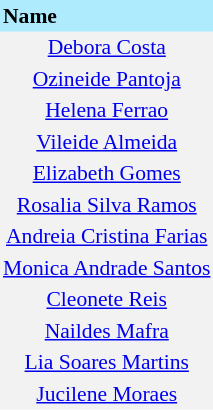<table border=0 cellpadding=2 cellspacing=0  |- bgcolor=#F2F2F2 style="text-align:center; font-size:90%;">
<tr bgcolor=#ADEBFD>
<th align=left>Name</th>
</tr>
<tr>
<td><a href='#'>Debora Costa</a></td>
</tr>
<tr>
<td><a href='#'>Ozineide Pantoja</a></td>
</tr>
<tr>
<td><a href='#'>Helena Ferrao</a></td>
</tr>
<tr>
<td><a href='#'>Vileide Almeida</a></td>
</tr>
<tr>
<td><a href='#'>Elizabeth Gomes</a></td>
</tr>
<tr>
<td><a href='#'>Rosalia Silva Ramos</a></td>
</tr>
<tr>
<td><a href='#'>Andreia Cristina Farias</a></td>
</tr>
<tr>
<td><a href='#'>Monica Andrade Santos</a></td>
</tr>
<tr>
<td><a href='#'>Cleonete Reis</a></td>
</tr>
<tr>
<td><a href='#'>Naildes Mafra</a></td>
</tr>
<tr>
<td><a href='#'>Lia Soares Martins</a></td>
</tr>
<tr>
<td><a href='#'>Jucilene Moraes</a></td>
</tr>
</table>
